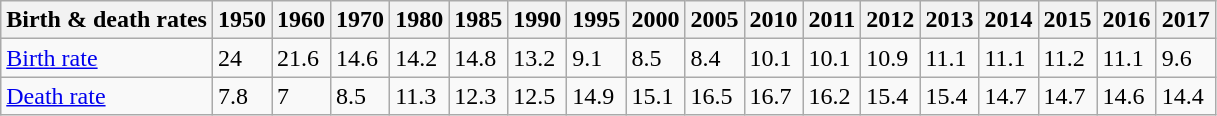<table class="wikitable">
<tr>
<th>Birth & death rates</th>
<th>1950</th>
<th>1960</th>
<th>1970</th>
<th>1980</th>
<th>1985</th>
<th>1990</th>
<th>1995</th>
<th>2000</th>
<th>2005</th>
<th>2010</th>
<th>2011</th>
<th>2012</th>
<th>2013</th>
<th>2014</th>
<th>2015</th>
<th>2016</th>
<th>2017</th>
</tr>
<tr>
<td><a href='#'>Birth rate</a></td>
<td>24</td>
<td>21.6</td>
<td>14.6</td>
<td>14.2</td>
<td>14.8</td>
<td>13.2</td>
<td>9.1</td>
<td>8.5</td>
<td>8.4</td>
<td>10.1</td>
<td>10.1</td>
<td>10.9</td>
<td>11.1</td>
<td>11.1</td>
<td>11.2</td>
<td>11.1</td>
<td>9.6</td>
</tr>
<tr>
<td><a href='#'>Death rate</a></td>
<td>7.8</td>
<td>7</td>
<td>8.5</td>
<td>11.3</td>
<td>12.3</td>
<td>12.5</td>
<td>14.9</td>
<td>15.1</td>
<td>16.5</td>
<td>16.7</td>
<td>16.2</td>
<td>15.4</td>
<td>15.4</td>
<td>14.7</td>
<td>14.7</td>
<td>14.6</td>
<td>14.4</td>
</tr>
</table>
